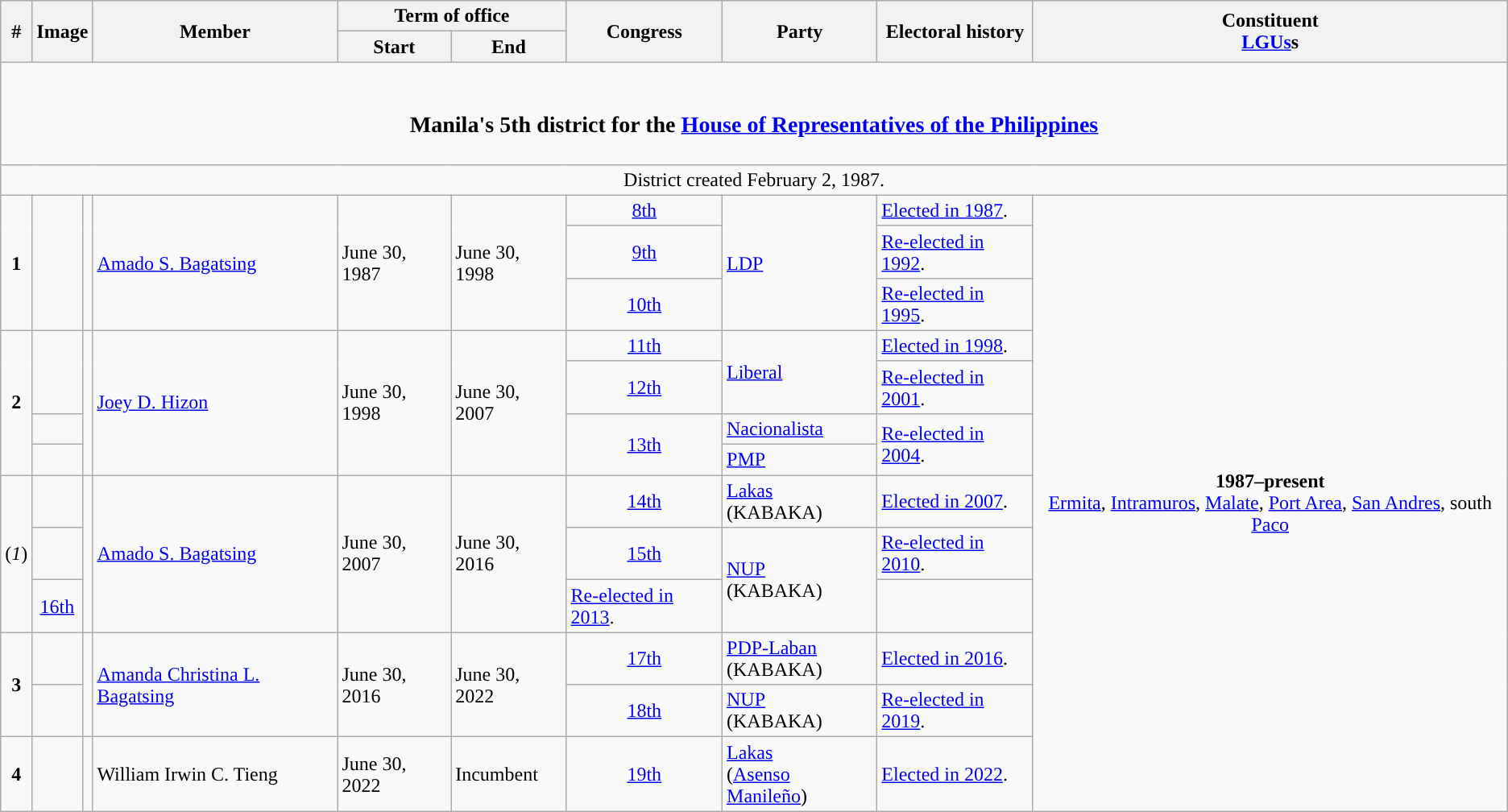<table class=wikitable>
<tr>
<th rowspan="2">#</th>
<th rowspan="2" colspan=2>Image</th>
<th rowspan="2">Member</th>
<th colspan=2>Term of office</th>
<th rowspan="2">Congress</th>
<th rowspan="2">Party</th>
<th rowspan="2">Electoral history</th>
<th rowspan="2">Constituent<br><a href='#'>LGUs</a>s</th>
</tr>
<tr>
<th>Start</th>
<th>End</th>
</tr>
<tr>
<td colspan="10" style="text-align:center;"><br><h3>Manila's 5th district for the <a href='#'>House of Representatives of the Philippines</a></h3></td>
</tr>
<tr>
<td colspan="10" style="text-align:center;">District created February 2, 1987.</td>
</tr>
<tr>
<td rowspan="3" style="text-align:center;"><strong>1</strong></td>
<td rowspan="3" style="color:inherit;background:"></td>
<td rowspan="3"></td>
<td rowspan="3"><a href='#'>Amado S. Bagatsing</a></td>
<td rowspan="3">June 30, 1987</td>
<td rowspan="3">June 30, 1998</td>
<td style="text-align:center;"><a href='#'>8th</a></td>
<td rowspan="3"><a href='#'>LDP</a></td>
<td><a href='#'>Elected in 1987</a>.</td>
<td rowspan="13" style="text-align:center;"><strong>1987–present</strong><br><a href='#'>Ermita</a>, <a href='#'>Intramuros</a>, <a href='#'>Malate</a>, <a href='#'>Port Area</a>, <a href='#'>San Andres</a>, south <a href='#'>Paco</a></td>
</tr>
<tr>
<td style="text-align:center;"><a href='#'>9th</a></td>
<td><a href='#'>Re-elected in 1992</a>.</td>
</tr>
<tr>
<td style="text-align:center;"><a href='#'>10th</a></td>
<td><a href='#'>Re-elected in 1995</a>.</td>
</tr>
<tr>
<td rowspan="4" style="text-align:center;"><strong>2</strong></td>
<td rowspan="2" style="color:inherit;background:"></td>
<td rowspan="4"></td>
<td rowspan="4"><a href='#'>Joey D. Hizon</a></td>
<td rowspan="4">June 30, 1998</td>
<td rowspan="4">June 30, 2007</td>
<td style="text-align:center;"><a href='#'>11th</a></td>
<td rowspan="2"><a href='#'>Liberal</a></td>
<td><a href='#'>Elected in 1998</a>.</td>
</tr>
<tr>
<td style="text-align:center;"><a href='#'>12th</a></td>
<td><a href='#'>Re-elected in 2001</a>.</td>
</tr>
<tr>
<td style="color:inherit;background:"></td>
<td style="text-align:center;"  rowspan="2"><a href='#'>13th</a></td>
<td><a href='#'>Nacionalista</a></td>
<td rowspan="2"><a href='#'>Re-elected in 2004</a>.</td>
</tr>
<tr>
<td style="color:inherit;background:"></td>
<td><a href='#'>PMP</a></td>
</tr>
<tr>
<td rowspan="3" style="text-align:center;">(<em>1</em>)</td>
<td style="color:inherit;background:"></td>
<td rowspan="3"></td>
<td rowspan="3"><a href='#'>Amado S. Bagatsing</a></td>
<td rowspan="3">June 30, 2007</td>
<td rowspan="3">June 30, 2016</td>
<td style="text-align:center;"><a href='#'>14th</a></td>
<td><a href='#'>Lakas</a><br>(KABAKA)</td>
<td><a href='#'>Elected in 2007</a>.</td>
</tr>
<tr>
<td style="color:inherit;background:"></td>
<td style="text-align:center;"><a href='#'>15th</a></td>
<td rowspan="2"><a href='#'>NUP</a><br>(KABAKA)</td>
<td><a href='#'>Re-elected in 2010</a>.</td>
</tr>
<tr>
<td style="text-align:center;"><a href='#'>16th</a></td>
<td><a href='#'>Re-elected in 2013</a>.</td>
</tr>
<tr>
<td rowspan="2" style="text-align:center;"><strong>3</strong></td>
<td style="color:inherit;background:"></td>
<td rowspan="2"></td>
<td rowspan="2"><a href='#'>Amanda Christina L. Bagatsing</a></td>
<td rowspan="2">June 30, 2016</td>
<td rowspan="2">June 30, 2022</td>
<td style="text-align:center;"><a href='#'>17th</a></td>
<td><a href='#'>PDP-Laban</a><br>(KABAKA)</td>
<td><a href='#'>Elected in 2016</a>.</td>
</tr>
<tr>
<td style="color:inherit;background:"></td>
<td style="text-align:center;"><a href='#'>18th</a></td>
<td><a href='#'>NUP</a><br>(KABAKA)</td>
<td><a href='#'>Re-elected in 2019</a>.</td>
</tr>
<tr>
<td style="text-align:center;"><strong>4</strong></td>
<td style="color:inherit;background:"></td>
<td></td>
<td>William Irwin C. Tieng</td>
<td>June 30, 2022</td>
<td>Incumbent</td>
<td style="text-align:center;"><a href='#'>19th</a></td>
<td><a href='#'>Lakas</a><br>(<a href='#'>Asenso Manileño</a>)</td>
<td><a href='#'>Elected in 2022</a>.</td>
</tr>
</table>
